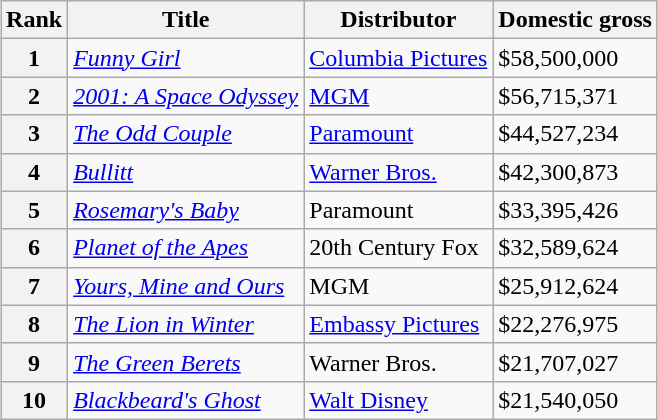<table class="wikitable sortable" style="margin:auto; margin:auto;">
<tr>
<th>Rank</th>
<th>Title</th>
<th>Distributor</th>
<th>Domestic gross</th>
</tr>
<tr>
<th style="text-align:center;">1</th>
<td><a href='#'><em>Funny Girl</em></a></td>
<td><a href='#'>Columbia Pictures</a></td>
<td>$58,500,000</td>
</tr>
<tr>
<th style="text-align:center;">2</th>
<td><em><a href='#'>2001: A Space Odyssey</a></em></td>
<td><a href='#'>MGM</a></td>
<td>$56,715,371</td>
</tr>
<tr>
<th style="text-align:center;">3</th>
<td><em><a href='#'>The Odd Couple</a></em></td>
<td><a href='#'>Paramount</a></td>
<td>$44,527,234</td>
</tr>
<tr>
<th style="text-align:center;">4</th>
<td><em><a href='#'>Bullitt</a></em></td>
<td><a href='#'>Warner Bros.</a></td>
<td>$42,300,873</td>
</tr>
<tr>
<th style="text-align:center;">5</th>
<td><a href='#'><em>Rosemary's Baby</em></a></td>
<td>Paramount</td>
<td>$33,395,426</td>
</tr>
<tr>
<th style="text-align:center;">6</th>
<td><em><a href='#'>Planet of the Apes</a></em></td>
<td>20th Century Fox</td>
<td>$32,589,624</td>
</tr>
<tr>
<th style="text-align:center;">7</th>
<td><a href='#'><em>Yours, Mine and Ours</em></a></td>
<td>MGM</td>
<td>$25,912,624</td>
</tr>
<tr>
<th style="text-align:center;">8</th>
<td><a href='#'><em>The Lion in Winter</em></a></td>
<td><a href='#'>Embassy Pictures</a></td>
<td>$22,276,975</td>
</tr>
<tr>
<th style="text-align:center;">9</th>
<td><a href='#'><em>The Green Berets</em></a></td>
<td>Warner Bros.</td>
<td>$21,707,027</td>
</tr>
<tr>
<th style="text-align:center;">10</th>
<td><em><a href='#'>Blackbeard's Ghost</a></em></td>
<td><a href='#'>Walt Disney</a></td>
<td>$21,540,050</td>
</tr>
</table>
